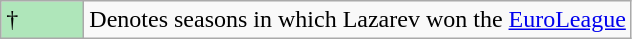<table class="wikitable">
<tr>
<td style="background:#AFE6BA; width:3em;">†</td>
<td>Denotes seasons in which Lazarev won the <a href='#'>EuroLeague</a></td>
</tr>
</table>
